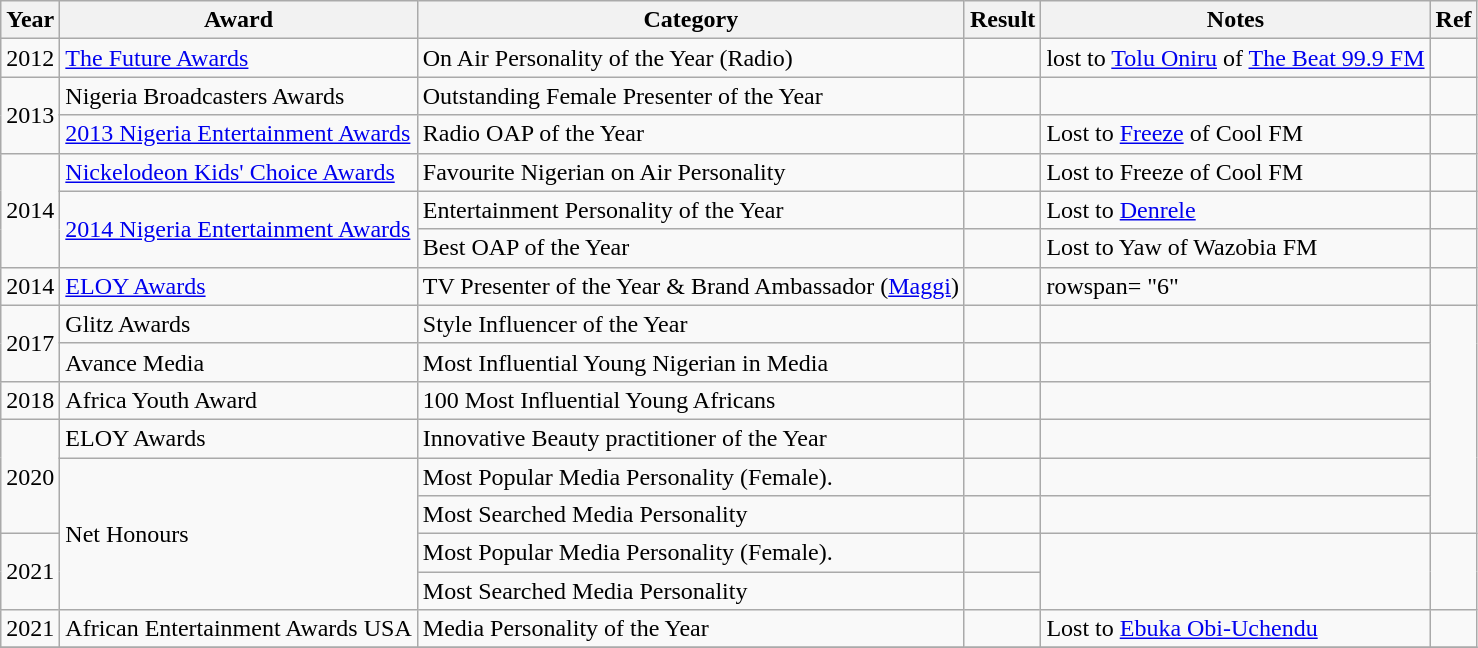<table class="wikitable plainrowheaders sortable">
<tr>
<th>Year</th>
<th>Award</th>
<th>Category</th>
<th>Result</th>
<th>Notes</th>
<th>Ref</th>
</tr>
<tr>
<td rowspan="1">2012</td>
<td><a href='#'>The Future Awards</a></td>
<td>On Air Personality of the Year (Radio)</td>
<td></td>
<td>lost to <a href='#'>Tolu Oniru</a> of <a href='#'>The Beat 99.9 FM</a></td>
<td></td>
</tr>
<tr>
<td rowspan="2">2013</td>
<td>Nigeria Broadcasters Awards</td>
<td>Outstanding Female Presenter of the Year</td>
<td></td>
<td></td>
<td></td>
</tr>
<tr>
<td><a href='#'>2013 Nigeria Entertainment Awards</a></td>
<td>Radio OAP of the Year</td>
<td></td>
<td>Lost to <a href='#'>Freeze</a> of Cool FM</td>
<td></td>
</tr>
<tr>
<td rowspan="3">2014</td>
<td><a href='#'>Nickelodeon Kids' Choice Awards</a></td>
<td>Favourite Nigerian on Air Personality</td>
<td></td>
<td>Lost to Freeze of Cool FM</td>
<td></td>
</tr>
<tr>
<td rowspan="2"><a href='#'>2014 Nigeria Entertainment Awards</a></td>
<td>Entertainment Personality of the Year</td>
<td></td>
<td>Lost to <a href='#'>Denrele</a></td>
<td></td>
</tr>
<tr>
<td>Best OAP of the Year</td>
<td></td>
<td>Lost to Yaw of Wazobia FM</td>
<td></td>
</tr>
<tr>
<td>2014</td>
<td><a href='#'>ELOY Awards</a></td>
<td>TV Presenter of the Year & Brand Ambassador (<a href='#'>Maggi</a>)</td>
<td></td>
<td>rowspan= "6" </td>
<td></td>
</tr>
<tr>
<td rowspan="2">2017</td>
<td>Glitz Awards</td>
<td>Style Influencer of the Year</td>
<td></td>
<td></td>
</tr>
<tr>
<td>Avance Media</td>
<td>Most Influential Young Nigerian in Media</td>
<td></td>
<td></td>
</tr>
<tr>
<td>2018</td>
<td>Africa Youth Award</td>
<td>100 Most Influential Young Africans</td>
<td></td>
<td></td>
</tr>
<tr>
<td rowspan="3">2020</td>
<td>ELOY Awards</td>
<td>Innovative Beauty practitioner of the Year</td>
<td></td>
<td></td>
</tr>
<tr>
<td rowspan="4">Net Honours</td>
<td>Most Popular Media Personality (Female).</td>
<td></td>
<td></td>
</tr>
<tr>
<td>Most Searched Media Personality</td>
<td></td>
<td></td>
</tr>
<tr>
<td rowspan="2">2021</td>
<td>Most Popular Media Personality (Female).</td>
<td></td>
<td rowspan="2"></td>
<td rowspan="2"></td>
</tr>
<tr>
<td Most Searched Media Personality>Most Searched Media Personality</td>
<td></td>
</tr>
<tr>
<td>2021</td>
<td>African Entertainment Awards USA</td>
<td>Media Personality of the Year</td>
<td></td>
<td>Lost to <a href='#'>Ebuka Obi-Uchendu</a></td>
<td></td>
</tr>
<tr>
</tr>
</table>
